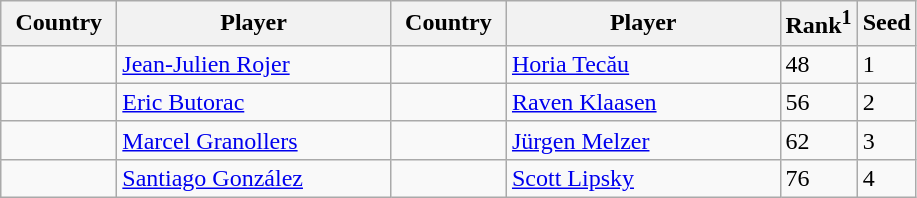<table class="sortable wikitable">
<tr>
<th width="70">Country</th>
<th width="175">Player</th>
<th width="70">Country</th>
<th width="175">Player</th>
<th>Rank<sup>1</sup></th>
<th>Seed</th>
</tr>
<tr>
<td></td>
<td><a href='#'>Jean-Julien Rojer</a></td>
<td></td>
<td><a href='#'>Horia Tecău</a></td>
<td>48</td>
<td>1</td>
</tr>
<tr>
<td></td>
<td><a href='#'>Eric Butorac</a></td>
<td></td>
<td><a href='#'>Raven Klaasen</a></td>
<td>56</td>
<td>2</td>
</tr>
<tr>
<td></td>
<td><a href='#'>Marcel Granollers</a></td>
<td></td>
<td><a href='#'>Jürgen Melzer</a></td>
<td>62</td>
<td>3</td>
</tr>
<tr>
<td></td>
<td><a href='#'>Santiago González</a></td>
<td></td>
<td><a href='#'>Scott Lipsky</a></td>
<td>76</td>
<td>4</td>
</tr>
</table>
